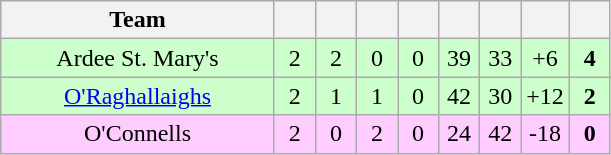<table class="wikitable" style="text-align:center">
<tr>
<th style="width:175px;">Team</th>
<th width="20"></th>
<th width="20"></th>
<th width="20"></th>
<th width="20"></th>
<th width="20"></th>
<th width="20"></th>
<th width="20"></th>
<th width="20"></th>
</tr>
<tr style="background:#cfc;">
<td>Ardee St. Mary's</td>
<td>2</td>
<td>2</td>
<td>0</td>
<td>0</td>
<td>39</td>
<td>33</td>
<td>+6</td>
<td><strong>4</strong></td>
</tr>
<tr style="background:#cfc;">
<td><a href='#'>O'Raghallaighs</a></td>
<td>2</td>
<td>1</td>
<td>1</td>
<td>0</td>
<td>42</td>
<td>30</td>
<td>+12</td>
<td><strong>2</strong></td>
</tr>
<tr style="background:#fcf;">
<td>O'Connells</td>
<td>2</td>
<td>0</td>
<td>2</td>
<td>0</td>
<td>24</td>
<td>42</td>
<td>-18</td>
<td><strong>0</strong></td>
</tr>
</table>
